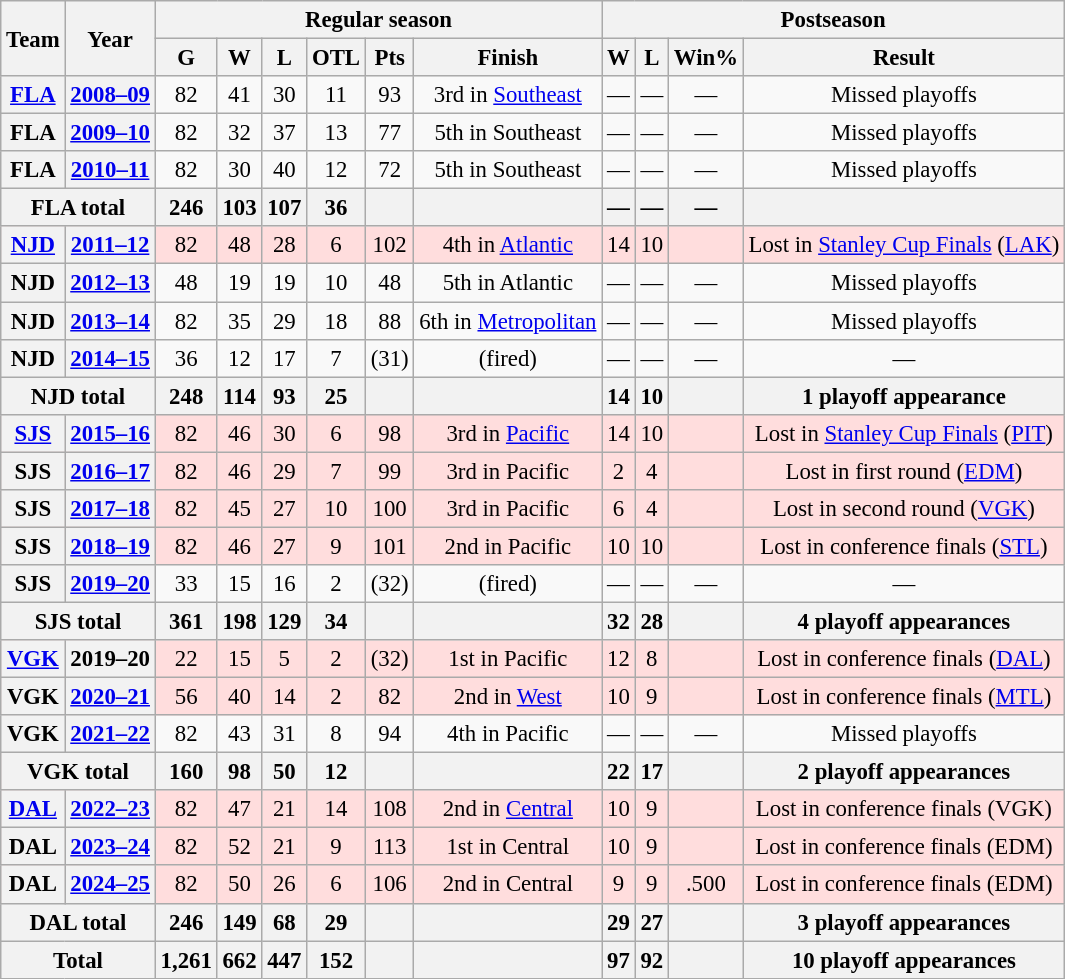<table class="wikitable" style="font-size:95%; text-align:center;">
<tr>
<th rowspan="2">Team</th>
<th rowspan="2">Year</th>
<th colspan="6">Regular season</th>
<th colspan="5">Postseason</th>
</tr>
<tr>
<th>G</th>
<th>W</th>
<th>L</th>
<th>OTL</th>
<th>Pts</th>
<th>Finish</th>
<th>W</th>
<th>L</th>
<th>Win%</th>
<th>Result</th>
</tr>
<tr>
<th><a href='#'>FLA</a></th>
<th><a href='#'>2008–09</a></th>
<td>82</td>
<td>41</td>
<td>30</td>
<td>11</td>
<td>93</td>
<td>3rd in <a href='#'>Southeast</a></td>
<td>—</td>
<td>—</td>
<td>—</td>
<td>Missed playoffs</td>
</tr>
<tr>
<th>FLA</th>
<th><a href='#'>2009–10</a></th>
<td>82</td>
<td>32</td>
<td>37</td>
<td>13</td>
<td>77</td>
<td>5th in Southeast</td>
<td>—</td>
<td>—</td>
<td>—</td>
<td>Missed playoffs</td>
</tr>
<tr>
<th>FLA</th>
<th><a href='#'>2010–11</a></th>
<td>82</td>
<td>30</td>
<td>40</td>
<td>12</td>
<td>72</td>
<td>5th in Southeast</td>
<td>—</td>
<td>—</td>
<td>—</td>
<td>Missed playoffs</td>
</tr>
<tr>
<th colspan="2">FLA total</th>
<th>246</th>
<th>103</th>
<th>107</th>
<th>36</th>
<th> </th>
<th> </th>
<th>—</th>
<th>—</th>
<th>—</th>
<th> </th>
</tr>
<tr style="background:#fdd;">
<th><a href='#'>NJD</a></th>
<th><a href='#'>2011–12</a></th>
<td>82</td>
<td>48</td>
<td>28</td>
<td>6</td>
<td>102</td>
<td>4th in <a href='#'>Atlantic</a></td>
<td>14</td>
<td>10</td>
<td></td>
<td>Lost in <a href='#'>Stanley Cup Finals</a> (<a href='#'>LAK</a>)</td>
</tr>
<tr>
<th>NJD</th>
<th><a href='#'>2012–13</a></th>
<td>48</td>
<td>19</td>
<td>19</td>
<td>10</td>
<td>48</td>
<td>5th in Atlantic</td>
<td>—</td>
<td>—</td>
<td>—</td>
<td>Missed playoffs</td>
</tr>
<tr>
<th>NJD</th>
<th><a href='#'>2013–14</a></th>
<td>82</td>
<td>35</td>
<td>29</td>
<td>18</td>
<td>88</td>
<td>6th in <a href='#'>Metropolitan</a></td>
<td>—</td>
<td>—</td>
<td>—</td>
<td>Missed playoffs</td>
</tr>
<tr>
<th>NJD</th>
<th><a href='#'>2014–15</a></th>
<td>36</td>
<td>12</td>
<td>17</td>
<td>7</td>
<td>(31)</td>
<td>(fired)</td>
<td>—</td>
<td>—</td>
<td>—</td>
<td>—</td>
</tr>
<tr>
<th colspan="2">NJD total</th>
<th>248</th>
<th>114</th>
<th>93</th>
<th>25</th>
<th> </th>
<th> </th>
<th>14</th>
<th>10</th>
<th></th>
<th>1 playoff appearance</th>
</tr>
<tr style="background:#fdd;">
<th><a href='#'>SJS</a></th>
<th><a href='#'>2015–16</a></th>
<td>82</td>
<td>46</td>
<td>30</td>
<td>6</td>
<td>98</td>
<td>3rd in <a href='#'>Pacific</a></td>
<td>14</td>
<td>10</td>
<td></td>
<td>Lost in <a href='#'>Stanley Cup Finals</a> (<a href='#'>PIT</a>)</td>
</tr>
<tr style="background:#fdd;">
<th>SJS</th>
<th><a href='#'>2016–17</a></th>
<td>82</td>
<td>46</td>
<td>29</td>
<td>7</td>
<td>99</td>
<td>3rd in Pacific</td>
<td>2</td>
<td>4</td>
<td></td>
<td>Lost in first round (<a href='#'>EDM</a>)</td>
</tr>
<tr style="background:#fdd;">
<th>SJS</th>
<th><a href='#'>2017–18</a></th>
<td>82</td>
<td>45</td>
<td>27</td>
<td>10</td>
<td>100</td>
<td>3rd in Pacific</td>
<td>6</td>
<td>4</td>
<td></td>
<td>Lost in second round (<a href='#'>VGK</a>)</td>
</tr>
<tr style="background:#fdd;">
<th>SJS</th>
<th><a href='#'>2018–19</a></th>
<td>82</td>
<td>46</td>
<td>27</td>
<td>9</td>
<td>101</td>
<td>2nd in Pacific</td>
<td>10</td>
<td>10</td>
<td></td>
<td>Lost in conference finals (<a href='#'>STL</a>)</td>
</tr>
<tr>
<th>SJS</th>
<th><a href='#'>2019–20</a></th>
<td>33</td>
<td>15</td>
<td>16</td>
<td>2</td>
<td>(32)</td>
<td>(fired)</td>
<td>—</td>
<td>—</td>
<td>—</td>
<td>—</td>
</tr>
<tr>
<th colspan="2">SJS total</th>
<th>361</th>
<th>198</th>
<th>129</th>
<th>34</th>
<th> </th>
<th> </th>
<th>32</th>
<th>28</th>
<th></th>
<th>4 playoff appearances</th>
</tr>
<tr style="background:#fdd;">
<th><a href='#'>VGK</a></th>
<th>2019–20</th>
<td>22</td>
<td>15</td>
<td>5</td>
<td>2</td>
<td>(32)</td>
<td>1st in Pacific</td>
<td>12</td>
<td>8</td>
<td></td>
<td>Lost in conference finals (<a href='#'>DAL</a>)</td>
</tr>
<tr style="background:#fdd;">
<th>VGK</th>
<th><a href='#'>2020–21</a></th>
<td>56</td>
<td>40</td>
<td>14</td>
<td>2</td>
<td>82</td>
<td>2nd in <a href='#'>West</a></td>
<td>10</td>
<td>9</td>
<td></td>
<td>Lost in conference finals (<a href='#'>MTL</a>)</td>
</tr>
<tr>
<th>VGK</th>
<th><a href='#'>2021–22</a></th>
<td>82</td>
<td>43</td>
<td>31</td>
<td>8</td>
<td>94</td>
<td>4th in Pacific</td>
<td>—</td>
<td>—</td>
<td>—</td>
<td>Missed playoffs</td>
</tr>
<tr style="background:#fdd;">
<th colspan="2">VGK total</th>
<th>160</th>
<th>98</th>
<th>50</th>
<th>12</th>
<th> </th>
<th> </th>
<th>22</th>
<th>17</th>
<th></th>
<th>2 playoff appearances</th>
</tr>
<tr style="background:#fdd;">
<th><a href='#'>DAL</a></th>
<th><a href='#'>2022–23</a></th>
<td>82</td>
<td>47</td>
<td>21</td>
<td>14</td>
<td>108</td>
<td>2nd in <a href='#'>Central</a></td>
<td>10</td>
<td>9</td>
<td></td>
<td>Lost in conference finals (VGK)</td>
</tr>
<tr style="background:#fdd;">
<th>DAL</th>
<th><a href='#'>2023–24</a></th>
<td>82</td>
<td>52</td>
<td>21</td>
<td>9</td>
<td>113</td>
<td>1st in Central</td>
<td>10</td>
<td>9</td>
<td></td>
<td>Lost in conference finals (EDM)</td>
</tr>
<tr style="background:#fdd;">
<th>DAL</th>
<th><a href='#'>2024–25</a></th>
<td>82</td>
<td>50</td>
<td>26</td>
<td>6</td>
<td>106</td>
<td>2nd in Central</td>
<td>9</td>
<td>9</td>
<td>.500</td>
<td>Lost in conference finals (EDM)</td>
</tr>
<tr>
<th colspan="2">DAL total</th>
<th>246</th>
<th>149</th>
<th>68</th>
<th>29</th>
<th> </th>
<th> </th>
<th>29</th>
<th>27</th>
<th></th>
<th>3 playoff appearances</th>
</tr>
<tr>
<th colspan="2">Total</th>
<th>1,261</th>
<th>662</th>
<th>447</th>
<th>152</th>
<th> </th>
<th> </th>
<th>97</th>
<th>92</th>
<th></th>
<th>10 playoff appearances</th>
</tr>
</table>
